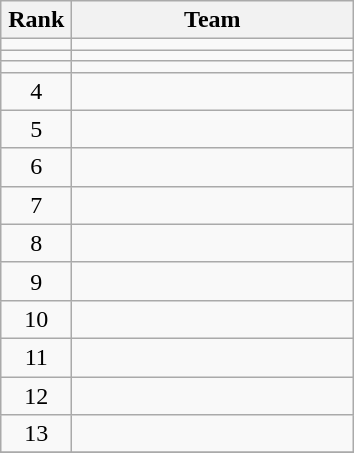<table class="wikitable" style="text-align: center;">
<tr>
<th width=40>Rank</th>
<th width=180>Team</th>
</tr>
<tr>
<td></td>
<td align=left></td>
</tr>
<tr>
<td></td>
<td align=left></td>
</tr>
<tr>
<td></td>
<td align=left></td>
</tr>
<tr>
<td>4</td>
<td align=left></td>
</tr>
<tr>
<td>5</td>
<td align=left></td>
</tr>
<tr>
<td>6</td>
<td align=left></td>
</tr>
<tr>
<td>7</td>
<td align=left></td>
</tr>
<tr>
<td>8</td>
<td align=left></td>
</tr>
<tr>
<td>9</td>
<td align=left></td>
</tr>
<tr>
<td>10</td>
<td align=left></td>
</tr>
<tr>
<td>11</td>
<td align=left></td>
</tr>
<tr>
<td>12</td>
<td align=left></td>
</tr>
<tr>
<td>13</td>
<td align=left></td>
</tr>
<tr>
</tr>
</table>
